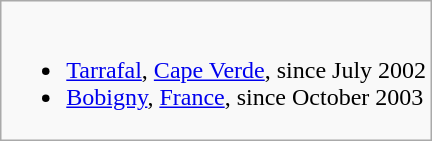<table class="wikitable">
<tr valign="top">
<td><br><ul><li> <a href='#'>Tarrafal</a>, <a href='#'>Cape Verde</a>, since July 2002</li><li> <a href='#'>Bobigny</a>, <a href='#'>France</a>, since October 2003</li></ul></td>
</tr>
</table>
